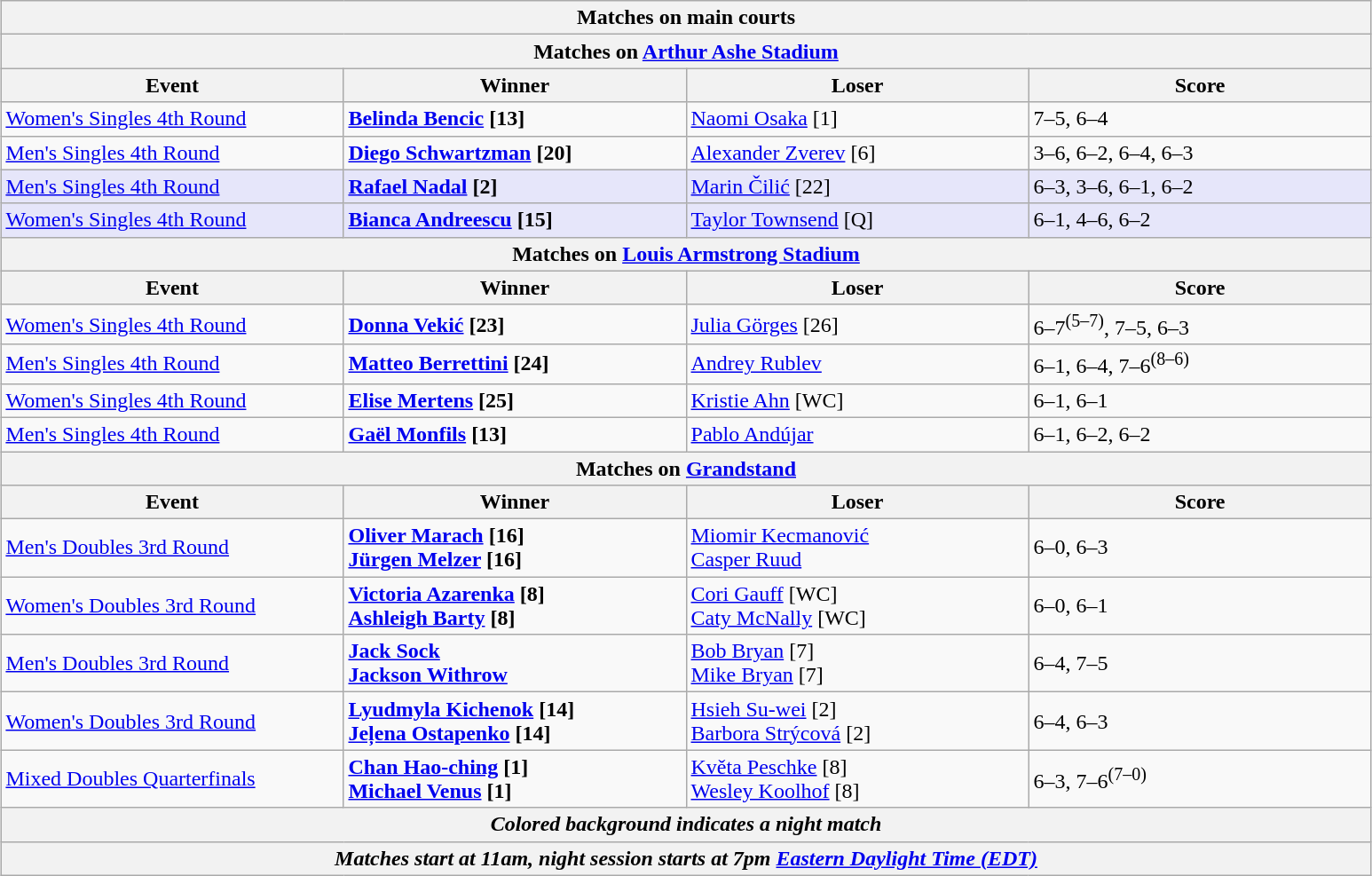<table class="wikitable" style="margin:auto;">
<tr>
<th colspan="4" style="white-space:nowrap;">Matches on main courts</th>
</tr>
<tr>
<th colspan="4"><strong>Matches on <a href='#'>Arthur Ashe Stadium</a></strong></th>
</tr>
<tr>
<th width=250>Event</th>
<th width=250>Winner</th>
<th width=250>Loser</th>
<th width=250>Score</th>
</tr>
<tr>
<td><a href='#'>Women's Singles 4th Round</a></td>
<td> <strong><a href='#'>Belinda Bencic</a> [13]</strong></td>
<td> <a href='#'>Naomi Osaka</a> [1]</td>
<td>7–5, 6–4</td>
</tr>
<tr>
<td><a href='#'>Men's Singles 4th Round</a></td>
<td> <strong><a href='#'>Diego Schwartzman</a> [20]</strong></td>
<td> <a href='#'>Alexander Zverev</a> [6]</td>
<td>3–6, 6–2, 6–4, 6–3</td>
</tr>
<tr bgcolor="lavender">
<td><a href='#'>Men's Singles 4th Round</a></td>
<td> <strong><a href='#'>Rafael Nadal</a> [2]</strong></td>
<td> <a href='#'>Marin Čilić</a> [22]</td>
<td>6–3, 3–6, 6–1, 6–2</td>
</tr>
<tr bgcolor=lavender>
<td><a href='#'>Women's Singles 4th Round</a></td>
<td> <strong><a href='#'>Bianca Andreescu</a> [15]</strong></td>
<td> <a href='#'>Taylor Townsend</a> [Q]</td>
<td>6–1, 4–6, 6–2</td>
</tr>
<tr>
<th colspan="4"><strong>Matches on <a href='#'>Louis Armstrong Stadium</a></strong></th>
</tr>
<tr>
<th width=250>Event</th>
<th width=250>Winner</th>
<th width=250>Loser</th>
<th width=250>Score</th>
</tr>
<tr>
<td><a href='#'>Women's Singles 4th Round</a></td>
<td> <strong><a href='#'>Donna Vekić</a> [23]</strong></td>
<td> <a href='#'>Julia Görges</a> [26]</td>
<td>6–7<sup>(5–7)</sup>, 7–5, 6–3</td>
</tr>
<tr>
<td><a href='#'>Men's Singles 4th Round</a></td>
<td> <strong><a href='#'>Matteo Berrettini</a> [24]</strong></td>
<td> <a href='#'>Andrey Rublev</a></td>
<td>6–1, 6–4, 7–6<sup>(8–6)</sup></td>
</tr>
<tr>
<td><a href='#'>Women's Singles 4th Round</a></td>
<td> <strong><a href='#'>Elise Mertens</a> [25]</strong></td>
<td> <a href='#'>Kristie Ahn</a> [WC]</td>
<td>6–1, 6–1</td>
</tr>
<tr>
<td><a href='#'>Men's Singles 4th Round</a></td>
<td> <strong><a href='#'>Gaël Monfils</a> [13]</strong></td>
<td> <a href='#'>Pablo Andújar</a></td>
<td>6–1, 6–2, 6–2</td>
</tr>
<tr>
<th colspan="4"><strong>Matches on <a href='#'>Grandstand</a></strong></th>
</tr>
<tr>
<th width=250>Event</th>
<th width=250>Winner</th>
<th width=250>Loser</th>
<th width=250>Score</th>
</tr>
<tr>
<td><a href='#'>Men's Doubles 3rd Round</a></td>
<td> <strong><a href='#'>Oliver Marach</a> [16]</strong> <br>  <strong><a href='#'>Jürgen Melzer</a> [16]</strong></td>
<td> <a href='#'>Miomir Kecmanović</a> <br>  <a href='#'>Casper Ruud</a></td>
<td>6–0, 6–3</td>
</tr>
<tr>
<td><a href='#'>Women's Doubles 3rd Round</a></td>
<td> <strong><a href='#'>Victoria Azarenka</a> [8]</strong> <br>  <strong><a href='#'>Ashleigh Barty</a> [8]</strong></td>
<td> <a href='#'>Cori Gauff</a> [WC]  <br>  <a href='#'>Caty McNally</a> [WC]</td>
<td>6–0, 6–1</td>
</tr>
<tr>
<td><a href='#'>Men's Doubles 3rd Round</a></td>
<td> <strong><a href='#'>Jack Sock</a></strong> <br>  <strong><a href='#'>Jackson Withrow</a></strong></td>
<td> <a href='#'>Bob Bryan</a> [7]  <br>  <a href='#'>Mike Bryan</a> [7]</td>
<td>6–4, 7–5</td>
</tr>
<tr>
<td><a href='#'>Women's Doubles 3rd Round</a></td>
<td> <strong><a href='#'>Lyudmyla Kichenok</a> [14]</strong> <br>  <strong><a href='#'>Jeļena Ostapenko</a> [14]</strong></td>
<td> <a href='#'>Hsieh Su-wei</a> [2]<br>  <a href='#'>Barbora Strýcová</a> [2]</td>
<td>6–4, 6–3</td>
</tr>
<tr>
<td><a href='#'>Mixed Doubles Quarterfinals</a></td>
<td> <strong><a href='#'>Chan Hao-ching</a> [1] <br>  <a href='#'>Michael Venus</a> [1]</strong></td>
<td> <a href='#'>Květa Peschke</a> [8] <br>  <a href='#'>Wesley Koolhof</a> [8]</td>
<td>6–3, 7–6<sup>(7–0)</sup></td>
</tr>
<tr>
<th colspan=4><em>Colored background indicates a night match</em></th>
</tr>
<tr>
<th colspan=4><em>Matches start at 11am, night session starts at 7pm <a href='#'>Eastern Daylight Time (EDT)</a></em></th>
</tr>
</table>
